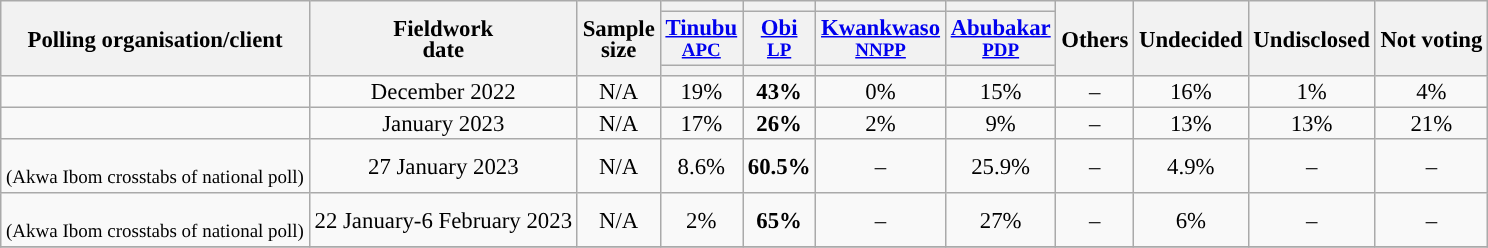<table class="wikitable" style="text-align:center;font-size:95%;line-height:14px;">
<tr>
<th rowspan="3">Polling organisation/client</th>
<th rowspan="3">Fieldwork<br>date</th>
<th rowspan="3">Sample<br>size</th>
<th></th>
<th></th>
<th></th>
<th></th>
<th rowspan="3">Others</th>
<th rowspan="3">Undecided</th>
<th rowspan="3">Undisclosed</th>
<th rowspan="3">Not voting</th>
</tr>
<tr>
<th><a href='#'>Tinubu</a><br><small><a href='#'>APC</a></small></th>
<th><a href='#'>Obi</a><br><small><a href='#'>LP</a></small></th>
<th><a href='#'>Kwankwaso</a><br><small><a href='#'>NNPP</a></small></th>
<th><a href='#'>Abubakar</a><br><small><a href='#'>PDP</a></small></th>
</tr>
<tr>
<th style="background:"></th>
<th style="background:"></th>
<th style="background:"></th>
<th style="background:"></th>
</tr>
<tr>
<td></td>
<td>December 2022</td>
<td>N/A</td>
<td>19%</td>
<td><strong>43%</strong></td>
<td>0%</td>
<td>15%</td>
<td>–</td>
<td>16%</td>
<td>1%</td>
<td>4%</td>
</tr>
<tr>
<td></td>
<td>January 2023</td>
<td>N/A</td>
<td>17%</td>
<td><strong>26%</strong></td>
<td>2%</td>
<td>9%</td>
<td>–</td>
<td>13%</td>
<td>13%</td>
<td>21%</td>
</tr>
<tr>
<td><br><small>(Akwa Ibom crosstabs of national poll)</small></td>
<td>27 January 2023</td>
<td>N/A</td>
<td>8.6%</td>
<td><strong>60.5%</strong></td>
<td>–</td>
<td>25.9%</td>
<td>–</td>
<td>4.9%</td>
<td>–</td>
<td>–</td>
</tr>
<tr>
<td><br><small>(Akwa Ibom crosstabs of national poll)</small></td>
<td>22 January-6 February 2023</td>
<td>N/A</td>
<td>2%</td>
<td><strong>65%</strong></td>
<td>–</td>
<td>27%</td>
<td>–</td>
<td>6%</td>
<td>–</td>
<td>–</td>
</tr>
<tr>
</tr>
</table>
